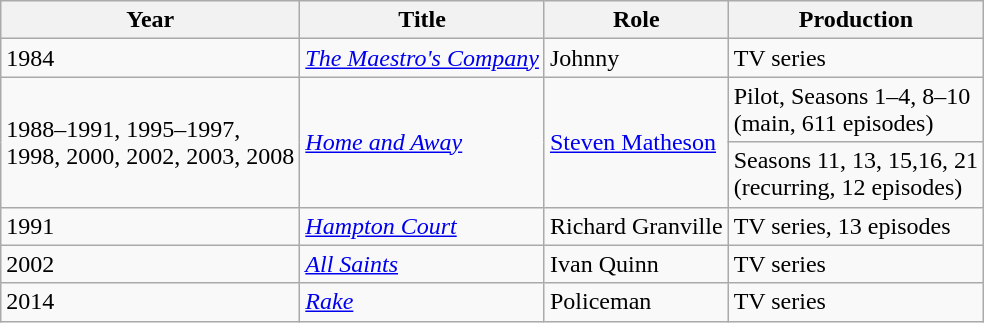<table class="wikitable">
<tr>
<th>Year</th>
<th>Title</th>
<th>Role</th>
<th>Production</th>
</tr>
<tr>
<td>1984</td>
<td><em><a href='#'>The Maestro's Company</a></em></td>
<td>Johnny</td>
<td>TV series</td>
</tr>
<tr>
<td rowspan="2">1988–1991, 1995–1997,<br>1998, 2000, 2002, 2003, 2008</td>
<td rowspan="2"><em><a href='#'>Home and Away</a></em></td>
<td rowspan="2"><a href='#'>Steven Matheson</a></td>
<td>Pilot, Seasons 1–4, 8–10<br>(main, 611 episodes)</td>
</tr>
<tr>
<td>Seasons 11, 13, 15,16, 21<br>(recurring, 12 episodes)</td>
</tr>
<tr>
<td>1991</td>
<td><em><a href='#'>Hampton Court</a></em></td>
<td>Richard Granville</td>
<td>TV series, 13 episodes</td>
</tr>
<tr>
<td>2002</td>
<td><em><a href='#'>All Saints</a></em></td>
<td>Ivan Quinn</td>
<td>TV series</td>
</tr>
<tr>
<td>2014</td>
<td><em><a href='#'>Rake</a></em></td>
<td>Policeman</td>
<td>TV series</td>
</tr>
</table>
